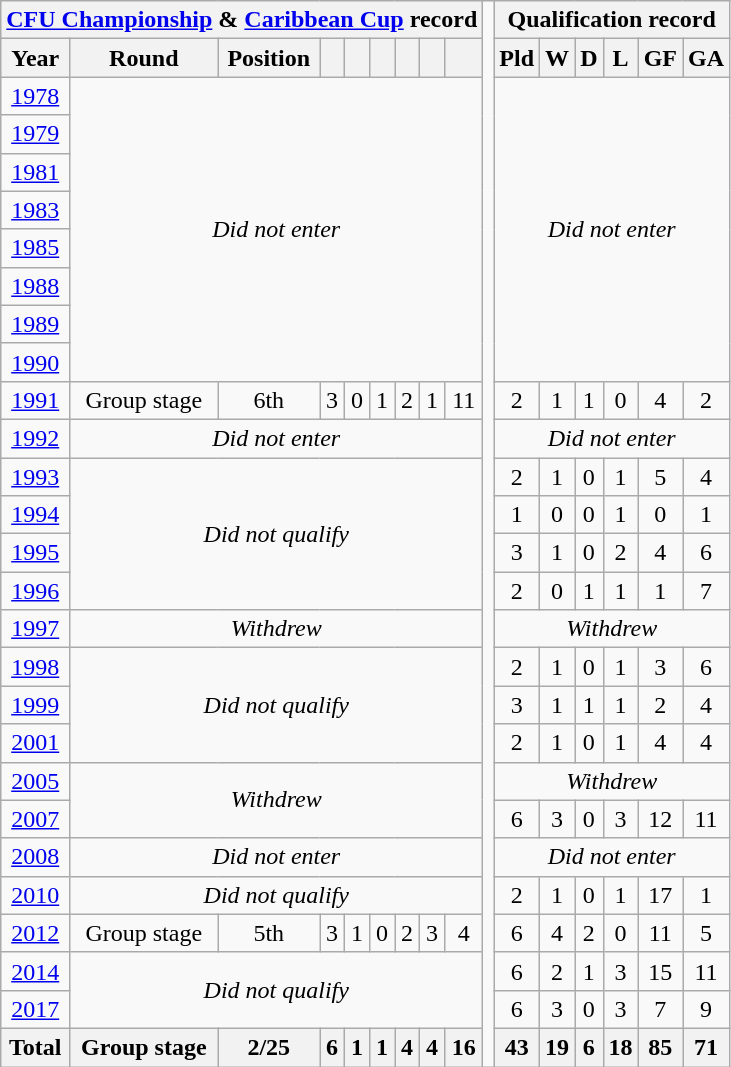<table class="wikitable" style="text-align: center;">
<tr>
<th colspan=9><a href='#'>CFU Championship</a> & <a href='#'>Caribbean Cup</a> record</th>
<td rowspan=28></td>
<th colspan=6>Qualification record</th>
</tr>
<tr>
<th>Year</th>
<th>Round</th>
<th>Position</th>
<th></th>
<th></th>
<th></th>
<th></th>
<th></th>
<th></th>
<th>Pld</th>
<th>W</th>
<th>D</th>
<th>L</th>
<th>GF</th>
<th>GA</th>
</tr>
<tr>
<td> <a href='#'>1978</a></td>
<td colspan=8 rowspan=8><em>Did not enter</em></td>
<td colspan=6 rowspan=8><em>Did not enter</em></td>
</tr>
<tr>
<td> <a href='#'>1979</a></td>
</tr>
<tr>
<td> <a href='#'>1981</a></td>
</tr>
<tr>
<td> <a href='#'>1983</a></td>
</tr>
<tr>
<td> <a href='#'>1985</a></td>
</tr>
<tr>
<td> <a href='#'>1988</a></td>
</tr>
<tr>
<td> <a href='#'>1989</a></td>
</tr>
<tr>
<td> <a href='#'>1990</a></td>
</tr>
<tr>
<td> <a href='#'>1991</a></td>
<td>Group stage</td>
<td>6th</td>
<td>3</td>
<td>0</td>
<td>1</td>
<td>2</td>
<td>1</td>
<td>11</td>
<td>2</td>
<td>1</td>
<td>1</td>
<td>0</td>
<td>4</td>
<td>2</td>
</tr>
<tr>
<td> <a href='#'>1992</a></td>
<td colspan=8><em>Did not enter</em></td>
<td colspan=6><em>Did not enter</em></td>
</tr>
<tr>
<td> <a href='#'>1993</a></td>
<td colspan=8 rowspan=4><em>Did not qualify</em></td>
<td>2</td>
<td>1</td>
<td>0</td>
<td>1</td>
<td>5</td>
<td>4</td>
</tr>
<tr>
<td> <a href='#'>1994</a></td>
<td>1</td>
<td>0</td>
<td>0</td>
<td>1</td>
<td>0</td>
<td>1</td>
</tr>
<tr>
<td>  <a href='#'>1995</a></td>
<td>3</td>
<td>1</td>
<td>0</td>
<td>2</td>
<td>4</td>
<td>6</td>
</tr>
<tr>
<td> <a href='#'>1996</a></td>
<td>2</td>
<td>0</td>
<td>1</td>
<td>1</td>
<td>1</td>
<td>7</td>
</tr>
<tr>
<td>  <a href='#'>1997</a></td>
<td colspan=8><em>Withdrew</em></td>
<td colspan=6><em>Withdrew</em></td>
</tr>
<tr>
<td>  <a href='#'>1998</a></td>
<td colspan=8 rowspan=3><em>Did not qualify</em></td>
<td>2</td>
<td>1</td>
<td>0</td>
<td>1</td>
<td>3</td>
<td>6</td>
</tr>
<tr>
<td> <a href='#'>1999</a></td>
<td>3</td>
<td>1</td>
<td>1</td>
<td>1</td>
<td>2</td>
<td>4</td>
</tr>
<tr>
<td> <a href='#'>2001</a></td>
<td>2</td>
<td>1</td>
<td>0</td>
<td>1</td>
<td>4</td>
<td>4</td>
</tr>
<tr>
<td> <a href='#'>2005</a></td>
<td colspan=8 rowspan=2><em>Withdrew</em></td>
<td colspan=6><em>Withdrew</em></td>
</tr>
<tr>
<td> <a href='#'>2007</a></td>
<td>6</td>
<td>3</td>
<td>0</td>
<td>3</td>
<td>12</td>
<td>11</td>
</tr>
<tr>
<td> <a href='#'>2008</a></td>
<td colspan=8><em>Did not enter</em></td>
<td colspan=6><em>Did not enter</em></td>
</tr>
<tr>
<td> <a href='#'>2010</a></td>
<td colspan=8><em>Did not qualify</em></td>
<td>2</td>
<td>1</td>
<td>0</td>
<td>1</td>
<td>17</td>
<td>1</td>
</tr>
<tr>
<td> <a href='#'>2012</a></td>
<td>Group stage</td>
<td>5th</td>
<td>3</td>
<td>1</td>
<td>0</td>
<td>2</td>
<td>3</td>
<td>4</td>
<td>6</td>
<td>4</td>
<td>2</td>
<td>0</td>
<td>11</td>
<td>5</td>
</tr>
<tr>
<td> <a href='#'>2014</a></td>
<td colspan=8 rowspan=2><em>Did not qualify</em></td>
<td>6</td>
<td>2</td>
<td>1</td>
<td>3</td>
<td>15</td>
<td>11</td>
</tr>
<tr>
<td> <a href='#'>2017</a></td>
<td>6</td>
<td>3</td>
<td>0</td>
<td>3</td>
<td>7</td>
<td>9</td>
</tr>
<tr>
<th>Total</th>
<th>Group stage</th>
<th>2/25</th>
<th>6</th>
<th>1</th>
<th>1</th>
<th>4</th>
<th>4</th>
<th>16</th>
<th>43</th>
<th>19</th>
<th>6</th>
<th>18</th>
<th>85</th>
<th>71</th>
</tr>
</table>
